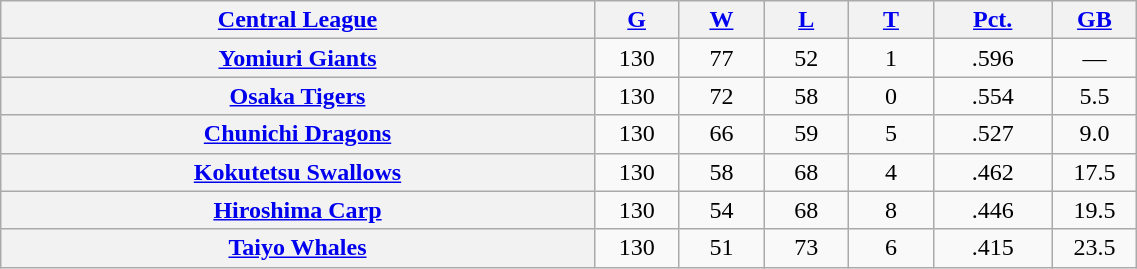<table class="wikitable plainrowheaders" width="60%" style="text-align:center;">
<tr>
<th scope="col" width="35%"><a href='#'>Central League</a></th>
<th scope="col" width="5%"><a href='#'>G</a></th>
<th scope="col" width="5%"><a href='#'>W</a></th>
<th scope="col" width="5%"><a href='#'>L</a></th>
<th scope="col" width="5%"><a href='#'>T</a></th>
<th scope="col" width="7%"><a href='#'>Pct.</a></th>
<th scope="col" width="5%"><a href='#'>GB</a></th>
</tr>
<tr>
<th scope="row" style="text-align:center;"><a href='#'>Yomiuri Giants</a></th>
<td>130</td>
<td>77</td>
<td>52</td>
<td>1</td>
<td>.596</td>
<td>—</td>
</tr>
<tr>
<th scope="row" style="text-align:center;"><a href='#'>Osaka Tigers</a></th>
<td>130</td>
<td>72</td>
<td>58</td>
<td>0</td>
<td>.554</td>
<td>5.5</td>
</tr>
<tr>
<th scope="row" style="text-align:center;"><a href='#'>Chunichi Dragons</a></th>
<td>130</td>
<td>66</td>
<td>59</td>
<td>5</td>
<td>.527</td>
<td>9.0</td>
</tr>
<tr>
<th scope="row" style="text-align:center;"><a href='#'>Kokutetsu Swallows</a></th>
<td>130</td>
<td>58</td>
<td>68</td>
<td>4</td>
<td>.462</td>
<td>17.5</td>
</tr>
<tr>
<th scope="row" style="text-align:center;"><a href='#'>Hiroshima Carp</a></th>
<td>130</td>
<td>54</td>
<td>68</td>
<td>8</td>
<td>.446</td>
<td>19.5</td>
</tr>
<tr>
<th scope="row" style="text-align:center;"><a href='#'>Taiyo Whales</a></th>
<td>130</td>
<td>51</td>
<td>73</td>
<td>6</td>
<td>.415</td>
<td>23.5</td>
</tr>
</table>
